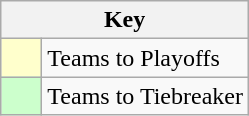<table class="wikitable" style="text-align: center;">
<tr>
<th colspan=2>Key</th>
</tr>
<tr>
<td style="background:#ffffcc; width:20px;"></td>
<td align=left>Teams to Playoffs</td>
</tr>
<tr>
<td style="background:#ccffcc; width:20px;"></td>
<td align=left>Teams to Tiebreaker</td>
</tr>
</table>
